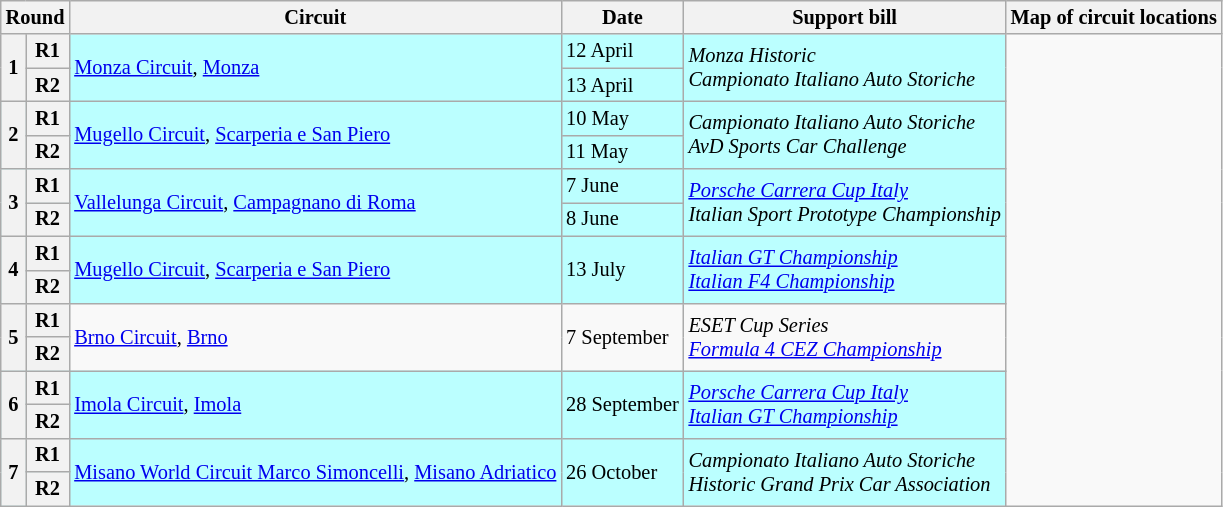<table class="wikitable" style="font-size:85%">
<tr>
<th colspan="2">Round</th>
<th>Circuit</th>
<th>Date</th>
<th>Support bill</th>
<th>Map of circuit locations</th>
</tr>
<tr>
<th rowspan="2">1</th>
<th>R1</th>
<td rowspan="2"  style="background:#bbffff;"> <a href='#'>Monza Circuit</a>, <a href='#'>Monza</a></td>
<td nowrap="" style="background:#bbffff;">12 April</td>
<td rowspan="2"  style="background:#bbffff;"><em>Monza Historic<br>Campionato Italiano Auto Storiche</em></td>
<td rowspan="14"></td>
</tr>
<tr>
<th>R2</th>
<td style="background:#bbffff;">13 April</td>
</tr>
<tr style="background:#bbffff;">
<th rowspan="2">2</th>
<th>R1</th>
<td rowspan="2"> <a href='#'>Mugello Circuit</a>, <a href='#'>Scarperia e San Piero</a></td>
<td>10 May</td>
<td rowspan="2"><em>Campionato Italiano Auto Storiche<br>AvD Sports Car Challenge</em></td>
</tr>
<tr>
<th>R2</th>
<td style="background:#bbffff;">11 May</td>
</tr>
<tr style="background:#bbffff;">
<th rowspan="2">3</th>
<th>R1</th>
<td rowspan="2"> <a href='#'>Vallelunga Circuit</a>, <a href='#'>Campagnano di Roma</a></td>
<td style="background:#bbffff;">7 June</td>
<td rowspan="2" nowrap><em><a href='#'>Porsche Carrera Cup Italy</a><br>Italian Sport Prototype Championship</em></td>
</tr>
<tr>
<th>R2</th>
<td style="background:#bbffff;">8 June</td>
</tr>
<tr style="background:#bbffff;">
<th rowspan="2">4</th>
<th>R1</th>
<td rowspan="2"> <a href='#'>Mugello Circuit</a>, <a href='#'>Scarperia e San Piero</a></td>
<td rowspan="2">13 July</td>
<td rowspan="2"><em><a href='#'>Italian GT Championship</a><br><a href='#'>Italian F4 Championship</a></em></td>
</tr>
<tr>
<th>R2</th>
</tr>
<tr>
<th rowspan="2">5</th>
<th>R1</th>
<td rowspan="2"> <a href='#'>Brno Circuit</a>, <a href='#'>Brno</a></td>
<td rowspan="2">7 September</td>
<td rowspan="2"><em>ESET Cup Series<br><a href='#'>Formula 4 CEZ Championship</a></em></td>
</tr>
<tr>
<th>R2</th>
</tr>
<tr style="background:#bbffff;">
<th rowspan="2">6</th>
<th>R1</th>
<td rowspan="2"> <a href='#'>Imola Circuit</a>, <a href='#'>Imola</a></td>
<td rowspan="2">28 September</td>
<td rowspan="2"><em><a href='#'>Porsche Carrera Cup Italy</a><br><a href='#'>Italian GT Championship</a></em></td>
</tr>
<tr>
<th>R2</th>
</tr>
<tr style="background:#bbffff;">
<th rowspan="2">7</th>
<th>R1</th>
<td rowspan="2"> <a href='#'>Misano World Circuit Marco Simoncelli</a>, <a href='#'>Misano Adriatico</a></td>
<td rowspan="2">26 October</td>
<td rowspan="2"><em>Campionato Italiano Auto Storiche<br>Historic Grand Prix Car Association</em></td>
</tr>
<tr>
<th>R2</th>
</tr>
</table>
